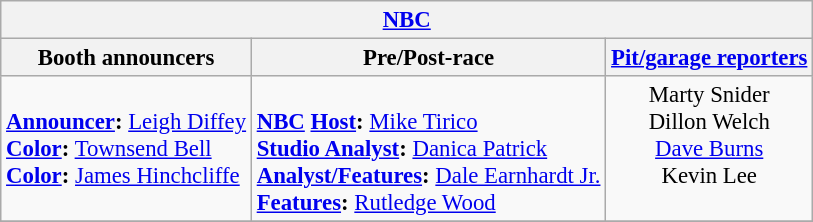<table class="wikitable" style="font-size: 95%;">
<tr>
<th colspan=3><a href='#'>NBC</a></th>
</tr>
<tr>
<th>Booth announcers</th>
<th>Pre/Post-race</th>
<th><a href='#'>Pit/garage reporters</a></th>
</tr>
<tr>
<td valign="top"><br><strong><a href='#'>Announcer</a>:</strong> <a href='#'>Leigh Diffey</a><br>
<strong><a href='#'>Color</a>:</strong> <a href='#'>Townsend Bell</a><br>
<strong><a href='#'>Color</a>:</strong> <a href='#'>James Hinchcliffe</a><br></td>
<td valign="top"><br><strong><a href='#'>NBC</a> <a href='#'>Host</a>:</strong> <a href='#'>Mike Tirico</a><br>
<strong><a href='#'>Studio Analyst</a>:</strong> <a href='#'>Danica Patrick</a><br>
<strong><a href='#'>Analyst/Features</a>:</strong> <a href='#'>Dale Earnhardt Jr.</a><br>
<strong><a href='#'>Features</a>:</strong> <a href='#'>Rutledge Wood</a><br></td>
<td align="center" valign="top">Marty Snider<br>Dillon Welch<br><a href='#'>Dave Burns</a><br>Kevin Lee<br></td>
</tr>
<tr>
</tr>
</table>
